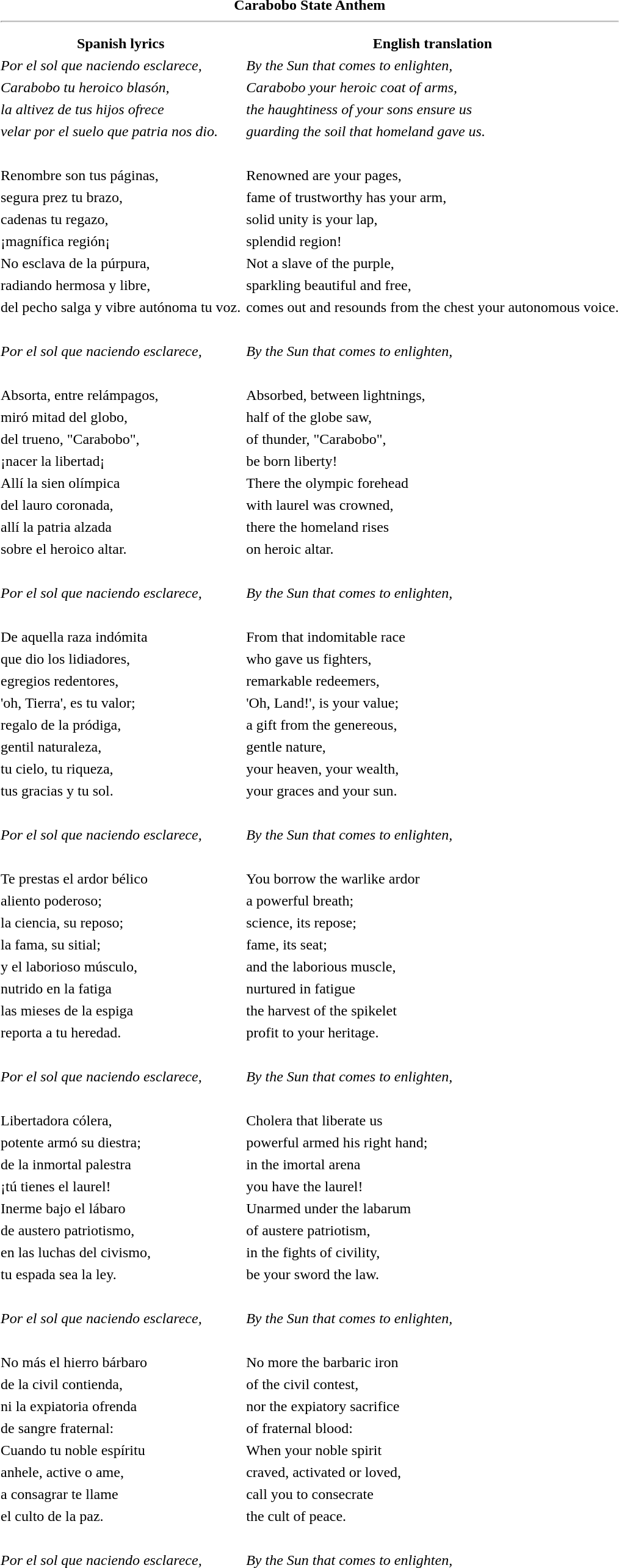<table cellpadding=2 style="background:transparent;">
<tr>
<td align="center" colspan="2"><strong>Carabobo State Anthem</strong><br><hr></td>
</tr>
<tr>
<th>Spanish lyrics</th>
<th>English translation</th>
</tr>
<tr>
<td><em>Por el sol que naciendo esclarece,</em></td>
<td><em>By the Sun that comes to enlighten,</em></td>
</tr>
<tr>
<td><em>Carabobo tu heroico blasón,</em></td>
<td><em>Carabobo your heroic coat of arms,</em></td>
</tr>
<tr>
<td><em>la altivez de tus hijos ofrece</em></td>
<td><em>the haughtiness of your sons ensure us</em></td>
</tr>
<tr>
<td><em>velar por el suelo que patria nos dio.</em></td>
<td><em>guarding the soil that homeland gave us.</em></td>
</tr>
<tr>
<td> </td>
</tr>
<tr>
<td>Renombre son tus páginas,</td>
<td>Renowned are your pages,</td>
</tr>
<tr>
<td>segura prez tu brazo,</td>
<td>fame of trustworthy has your arm,</td>
</tr>
<tr>
<td>cadenas tu regazo,</td>
<td>solid unity is your lap,</td>
</tr>
<tr>
<td>¡magnífica región¡</td>
<td>splendid region!</td>
</tr>
<tr>
<td>No esclava de la púrpura,</td>
<td>Not a slave of the purple,</td>
</tr>
<tr>
<td>radiando hermosa y libre,</td>
<td>sparkling beautiful and free,</td>
</tr>
<tr>
<td>del pecho salga y vibre autónoma tu voz.</td>
<td>comes out and resounds from the chest your autonomous voice.</td>
</tr>
<tr>
<td> </td>
</tr>
<tr>
<td><em>Por el sol que naciendo esclarece,</em></td>
<td><em>By the Sun that comes to enlighten,</em></td>
</tr>
<tr>
<td> </td>
</tr>
<tr>
<td>Absorta, entre relámpagos,</td>
<td>Absorbed, between lightnings,</td>
</tr>
<tr>
<td>miró mitad del globo,</td>
<td>half of the globe saw,</td>
</tr>
<tr>
<td>del trueno, "Carabobo",</td>
<td>of thunder, "Carabobo",</td>
</tr>
<tr>
<td>¡nacer la libertad¡</td>
<td>be born liberty!</td>
</tr>
<tr>
<td>Allí la sien olímpica</td>
<td>There the olympic forehead</td>
</tr>
<tr>
<td>del lauro coronada,</td>
<td>with laurel was crowned,</td>
</tr>
<tr>
<td>allí la patria alzada</td>
<td>there the homeland rises</td>
</tr>
<tr>
<td>sobre el heroico altar.</td>
<td>on heroic altar.</td>
</tr>
<tr>
<td> </td>
</tr>
<tr>
<td><em>Por el sol que naciendo esclarece,</em></td>
<td><em>By the Sun that comes to enlighten,</em></td>
</tr>
<tr>
<td> </td>
</tr>
<tr>
<td>De aquella raza indómita</td>
<td>From that indomitable race</td>
</tr>
<tr>
<td>que dio los lidiadores,</td>
<td>who gave us fighters,</td>
</tr>
<tr>
<td>egregios redentores,</td>
<td>remarkable redeemers,</td>
</tr>
<tr>
<td>'oh, Tierra', es tu valor;</td>
<td>'Oh, Land!', is your value;</td>
</tr>
<tr>
<td>regalo de la pródiga,</td>
<td>a gift from the genereous,</td>
</tr>
<tr>
<td>gentil naturaleza,</td>
<td>gentle nature,</td>
</tr>
<tr>
<td>tu cielo, tu riqueza,</td>
<td>your heaven, your wealth,</td>
</tr>
<tr>
<td>tus gracias y tu sol.</td>
<td>your graces and your sun.</td>
</tr>
<tr>
<td> </td>
</tr>
<tr>
<td><em>Por el sol que naciendo esclarece,</em></td>
<td><em>By the Sun that comes to enlighten,</em></td>
</tr>
<tr>
<td> </td>
</tr>
<tr>
<td>Te prestas el ardor bélico</td>
<td>You borrow the warlike ardor</td>
</tr>
<tr>
<td>aliento poderoso;</td>
<td>a powerful breath;</td>
</tr>
<tr>
<td>la ciencia, su reposo;</td>
<td>science, its repose;</td>
</tr>
<tr>
<td>la fama, su sitial;</td>
<td>fame, its seat;</td>
</tr>
<tr>
<td>y el laborioso músculo,</td>
<td>and the laborious muscle,</td>
</tr>
<tr>
<td>nutrido en la fatiga</td>
<td>nurtured in fatigue</td>
</tr>
<tr>
<td>las mieses de la espiga</td>
<td>the harvest of the spikelet</td>
</tr>
<tr>
<td>reporta a tu heredad.</td>
<td>profit to your heritage.</td>
</tr>
<tr>
<td> </td>
</tr>
<tr>
<td><em>Por el sol que naciendo esclarece,</em></td>
<td><em>By the Sun that comes to enlighten,</em></td>
</tr>
<tr>
<td> </td>
</tr>
<tr>
<td>Libertadora cólera,</td>
<td>Cholera that liberate us</td>
</tr>
<tr>
<td>potente armó su diestra;</td>
<td>powerful armed his right hand;</td>
</tr>
<tr>
<td>de la inmortal palestra</td>
<td>in the imortal arena</td>
</tr>
<tr>
<td>¡tú tienes el laurel!</td>
<td>you have the laurel!</td>
</tr>
<tr>
<td>Inerme bajo el lábaro</td>
<td>Unarmed under the labarum</td>
</tr>
<tr>
<td>de austero patriotismo,</td>
<td>of austere patriotism,</td>
</tr>
<tr>
<td>en las luchas del civismo,</td>
<td>in the fights of civility,</td>
</tr>
<tr>
<td>tu espada sea la ley.</td>
<td>be your sword the law.</td>
</tr>
<tr>
<td> </td>
</tr>
<tr>
<td><em>Por el sol que naciendo esclarece,</em></td>
<td><em>By the Sun that comes to enlighten,</em></td>
</tr>
<tr>
<td> </td>
</tr>
<tr>
<td>No más el hierro bárbaro</td>
<td>No more the barbaric iron</td>
</tr>
<tr>
<td>de la civil contienda,</td>
<td>of the civil contest,</td>
</tr>
<tr>
<td>ni la expiatoria ofrenda</td>
<td>nor the expiatory sacrifice</td>
</tr>
<tr>
<td>de sangre fraternal:</td>
<td>of fraternal blood:</td>
</tr>
<tr>
<td>Cuando tu noble espíritu</td>
<td>When your noble spirit</td>
</tr>
<tr>
<td>anhele, active o ame,</td>
<td>craved, activated or loved,</td>
</tr>
<tr>
<td>a consagrar te llame</td>
<td>call you to consecrate</td>
</tr>
<tr>
<td>el culto de la paz.</td>
<td>the cult of peace.</td>
</tr>
<tr>
<td> </td>
<td></td>
</tr>
<tr>
<td><em>Por el sol que naciendo esclarece,</em></td>
<td><em>By the Sun that comes to enlighten,</em></td>
</tr>
<tr>
</tr>
</table>
